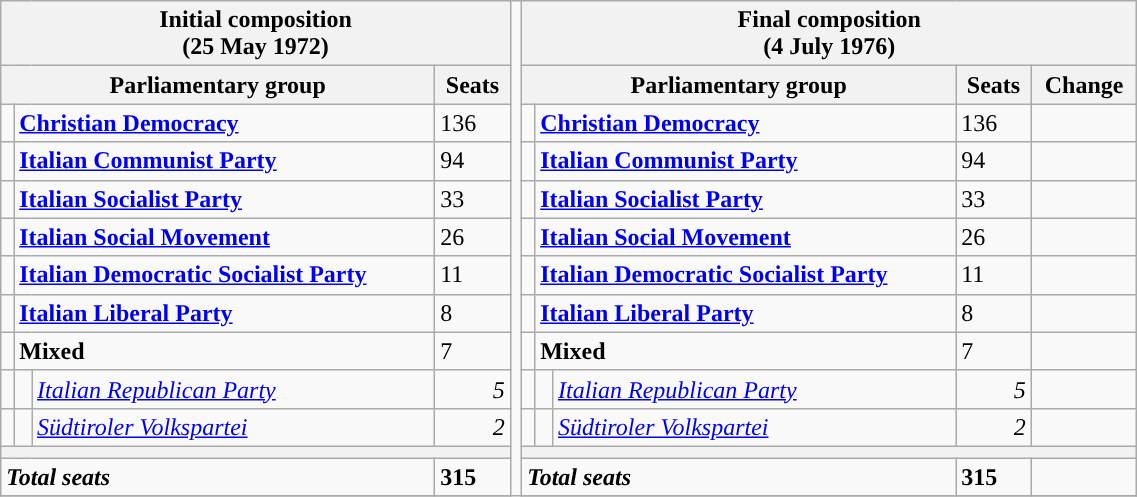<table class="wikitable" style="width : 60%;">
<tr>
<th colspan="4">Initial composition<br>(25 May 1972)</th>
<td rowspan="30" style="width : 1%;"></td>
<th colspan="5">Final composition<br>(4 July 1976)</th>
</tr>
<tr>
<th colspan="3">Parliamentary group</th>
<th>Seats</th>
<th colspan="3">Parliamentary group</th>
<th>Seats</th>
<th>Change</th>
</tr>
<tr>
<td></td>
<td colspan = "2"><strong><a href='#'>Christian Democracy</a></strong></td>
<td>136</td>
<td></td>
<td colspan = "2"><strong><a href='#'>Christian Democracy</a></strong></td>
<td>136</td>
<td></td>
</tr>
<tr>
<td></td>
<td colspan = "2"><strong><a href='#'>Italian Communist Party</a></strong></td>
<td>94</td>
<td></td>
<td colspan = "2"><strong><a href='#'>Italian Communist Party</a></strong></td>
<td>94</td>
<td></td>
</tr>
<tr>
<td></td>
<td colspan = "2"><strong><a href='#'>Italian Socialist Party</a></strong></td>
<td>33</td>
<td></td>
<td colspan = "2"><strong><a href='#'>Italian Socialist Party</a></strong></td>
<td>33</td>
<td></td>
</tr>
<tr>
<td></td>
<td colspan = "2"><strong><a href='#'>Italian Social Movement</a></strong></td>
<td>26</td>
<td></td>
<td colspan = "2"><strong><a href='#'>Italian Social Movement</a></strong></td>
<td>26</td>
<td></td>
</tr>
<tr>
<td></td>
<td colspan = "2"><strong><a href='#'>Italian Democratic Socialist Party</a></strong></td>
<td>11</td>
<td></td>
<td colspan = "2"><strong><a href='#'>Italian Democratic Socialist Party</a></strong></td>
<td>11</td>
<td></td>
</tr>
<tr>
<td></td>
<td colspan = "2"><strong><a href='#'>Italian Liberal Party</a></strong></td>
<td>8</td>
<td></td>
<td colspan = "2"><strong><a href='#'>Italian Liberal Party</a></strong></td>
<td>8</td>
<td></td>
</tr>
<tr>
<td></td>
<td colspan = "2"><strong>Mixed</strong></td>
<td>7</td>
<td></td>
<td colspan = "2"><strong>Mixed</strong></td>
<td>7</td>
<td></td>
</tr>
<tr>
<td></td>
<td></td>
<td><em><a href='#'>Italian Republican Party</a></em></td>
<td align="right"><em>5</em></td>
<td></td>
<td></td>
<td><em><a href='#'>Italian Republican Party</a></em></td>
<td align="right"><em>5</em></td>
<td align="right"></td>
</tr>
<tr>
<td></td>
<td></td>
<td><em><a href='#'>Südtiroler Volkspartei</a></em></td>
<td align="right"><em>2</em></td>
<td></td>
<td></td>
<td><em><a href='#'>Südtiroler Volkspartei</a></em></td>
<td align="right"><em>2</em></td>
<td align="right"></td>
</tr>
<tr>
<th colspan="4"></th>
<th colspan="5"></th>
</tr>
<tr>
<td colspan="3"><strong><em>Total seats</em></strong></td>
<td><strong>315</strong></td>
<td colspan="3"><strong><em>Total seats</em></strong></td>
<td><strong>315</strong></td>
<td></td>
</tr>
<tr>
</tr>
</table>
